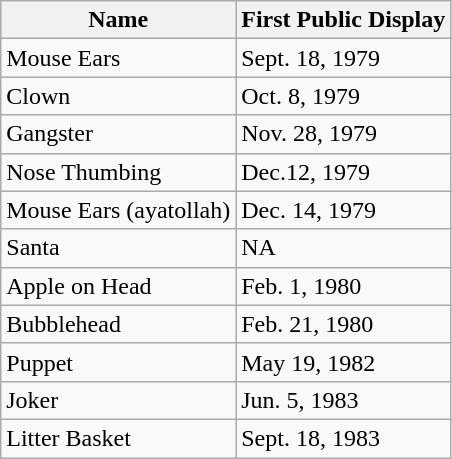<table class="wikitable">
<tr>
<th>Name</th>
<th>First Public Display</th>
</tr>
<tr>
<td>Mouse Ears</td>
<td>Sept. 18, 1979</td>
</tr>
<tr>
<td>Clown</td>
<td>Oct. 8, 1979</td>
</tr>
<tr>
<td>Gangster</td>
<td>Nov. 28, 1979</td>
</tr>
<tr>
<td>Nose Thumbing</td>
<td>Dec.12, 1979</td>
</tr>
<tr>
<td>Mouse Ears (ayatollah)</td>
<td>Dec. 14, 1979</td>
</tr>
<tr>
<td>Santa</td>
<td>NA</td>
</tr>
<tr>
<td>Apple on Head</td>
<td>Feb. 1, 1980</td>
</tr>
<tr>
<td>Bubblehead</td>
<td>Feb. 21, 1980</td>
</tr>
<tr>
<td>Puppet</td>
<td>May 19, 1982</td>
</tr>
<tr>
<td>Joker</td>
<td>Jun. 5, 1983</td>
</tr>
<tr>
<td>Litter Basket</td>
<td>Sept. 18, 1983</td>
</tr>
</table>
